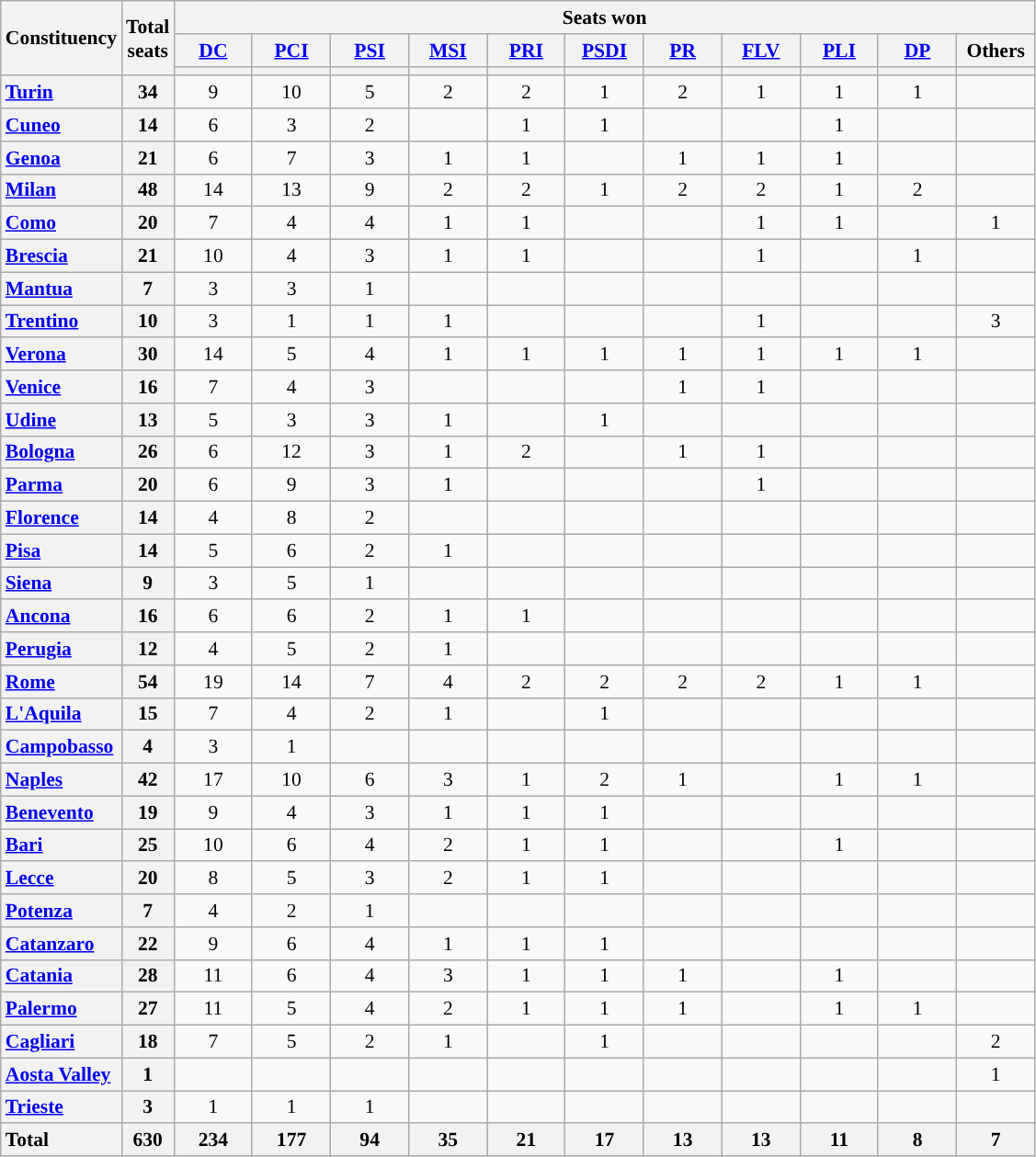<table class="wikitable" style="text-align:center; font-size: 0.9em">
<tr>
<th rowspan="3">Constituency</th>
<th rowspan="3">Total<br>seats</th>
<th colspan="11">Seats won</th>
</tr>
<tr>
<th class="unsortable" style="width:50px;"><a href='#'>DC</a></th>
<th class="unsortable" style="width:50px;"><a href='#'>PCI</a></th>
<th class="unsortable" style="width:50px;"><a href='#'>PSI</a></th>
<th class="unsortable" style="width:50px;"><a href='#'>MSI</a></th>
<th class="unsortable" style="width:50px;"><a href='#'>PRI</a></th>
<th class="unsortable" style="width:50px;"><a href='#'>PSDI</a></th>
<th class="unsortable" style="width:50px;"><a href='#'>PR</a></th>
<th class="unsortable" style="width:50px;"><a href='#'>FLV</a></th>
<th class="unsortable" style="width:50px;"><a href='#'>PLI</a></th>
<th class="unsortable" style="width:50px;"><a href='#'>DP</a></th>
<th class="unsortable" style="width:50px;">Others</th>
</tr>
<tr>
<th style="background:"></th>
<th style="background:"></th>
<th style="background:"></th>
<th style="background:"></th>
<th style="background:"></th>
<th style="background:"></th>
<th style="background:"></th>
<th style="background:"></th>
<th style="background:"></th>
<th style="background:"></th>
<th style="background:"></th>
</tr>
<tr>
<th style="text-align: left;"><a href='#'>Turin</a></th>
<th>34</th>
<td>9</td>
<td>10</td>
<td>5</td>
<td>2</td>
<td>2</td>
<td>1</td>
<td>2</td>
<td>1</td>
<td>1</td>
<td>1</td>
<td></td>
</tr>
<tr>
<th style="text-align: left;"><a href='#'>Cuneo</a></th>
<th>14</th>
<td>6</td>
<td>3</td>
<td>2</td>
<td></td>
<td>1</td>
<td>1</td>
<td></td>
<td></td>
<td>1</td>
<td></td>
<td></td>
</tr>
<tr>
<th style="text-align: left;"><a href='#'>Genoa</a></th>
<th>21</th>
<td>6</td>
<td>7</td>
<td>3</td>
<td>1</td>
<td>1</td>
<td></td>
<td>1</td>
<td>1</td>
<td>1</td>
<td></td>
<td></td>
</tr>
<tr>
<th style="text-align: left;"><a href='#'>Milan</a></th>
<th>48</th>
<td>14</td>
<td>13</td>
<td>9</td>
<td>2</td>
<td>2</td>
<td>1</td>
<td>2</td>
<td>2</td>
<td>1</td>
<td>2</td>
<td></td>
</tr>
<tr>
<th style="text-align: left;"><a href='#'>Como</a></th>
<th>20</th>
<td>7</td>
<td>4</td>
<td>4</td>
<td>1</td>
<td>1</td>
<td></td>
<td></td>
<td>1</td>
<td>1</td>
<td></td>
<td>1</td>
</tr>
<tr>
<th style="text-align: left;"><a href='#'>Brescia</a></th>
<th>21</th>
<td>10</td>
<td>4</td>
<td>3</td>
<td>1</td>
<td>1</td>
<td></td>
<td></td>
<td>1</td>
<td></td>
<td>1</td>
<td></td>
</tr>
<tr>
<th style="text-align: left;"><a href='#'>Mantua</a></th>
<th>7</th>
<td>3</td>
<td>3</td>
<td>1</td>
<td></td>
<td></td>
<td></td>
<td></td>
<td></td>
<td></td>
<td></td>
<td></td>
</tr>
<tr>
<th style="text-align: left;"><a href='#'>Trentino</a></th>
<th>10</th>
<td>3</td>
<td>1</td>
<td>1</td>
<td>1</td>
<td></td>
<td></td>
<td></td>
<td>1</td>
<td></td>
<td></td>
<td>3</td>
</tr>
<tr>
<th style="text-align: left;"><a href='#'>Verona</a></th>
<th>30</th>
<td>14</td>
<td>5</td>
<td>4</td>
<td>1</td>
<td>1</td>
<td>1</td>
<td>1</td>
<td>1</td>
<td>1</td>
<td>1</td>
<td></td>
</tr>
<tr>
<th style="text-align: left;"><a href='#'>Venice</a></th>
<th>16</th>
<td>7</td>
<td>4</td>
<td>3</td>
<td></td>
<td></td>
<td></td>
<td>1</td>
<td>1</td>
<td></td>
<td></td>
<td></td>
</tr>
<tr>
<th style="text-align: left;"><a href='#'>Udine</a></th>
<th>13</th>
<td>5</td>
<td>3</td>
<td>3</td>
<td>1</td>
<td></td>
<td>1</td>
<td></td>
<td></td>
<td></td>
<td></td>
<td></td>
</tr>
<tr>
<th style="text-align: left;"><a href='#'>Bologna</a></th>
<th>26</th>
<td>6</td>
<td>12</td>
<td>3</td>
<td>1</td>
<td>2</td>
<td></td>
<td>1</td>
<td>1</td>
<td></td>
<td></td>
<td></td>
</tr>
<tr>
<th style="text-align: left;"><a href='#'>Parma</a></th>
<th>20</th>
<td>6</td>
<td>9</td>
<td>3</td>
<td>1</td>
<td></td>
<td></td>
<td></td>
<td>1</td>
<td></td>
<td></td>
<td></td>
</tr>
<tr>
<th style="text-align: left;"><a href='#'>Florence</a></th>
<th>14</th>
<td>4</td>
<td>8</td>
<td>2</td>
<td></td>
<td></td>
<td></td>
<td></td>
<td></td>
<td></td>
<td></td>
<td></td>
</tr>
<tr>
<th style="text-align: left;"><a href='#'>Pisa</a></th>
<th>14</th>
<td>5</td>
<td>6</td>
<td>2</td>
<td>1</td>
<td></td>
<td></td>
<td></td>
<td></td>
<td></td>
<td></td>
<td></td>
</tr>
<tr>
<th style="text-align: left;"><a href='#'>Siena</a></th>
<th>9</th>
<td>3</td>
<td>5</td>
<td>1</td>
<td></td>
<td></td>
<td></td>
<td></td>
<td></td>
<td></td>
<td></td>
<td></td>
</tr>
<tr>
<th style="text-align: left;"><a href='#'>Ancona</a></th>
<th>16</th>
<td>6</td>
<td>6</td>
<td>2</td>
<td>1</td>
<td>1</td>
<td></td>
<td></td>
<td></td>
<td></td>
<td></td>
<td></td>
</tr>
<tr>
<th style="text-align: left;"><a href='#'>Perugia</a></th>
<th>12</th>
<td>4</td>
<td>5</td>
<td>2</td>
<td>1</td>
<td></td>
<td></td>
<td></td>
<td></td>
<td></td>
<td></td>
<td></td>
</tr>
<tr>
<th style="text-align: left;"><a href='#'>Rome</a></th>
<th>54</th>
<td>19</td>
<td>14</td>
<td>7</td>
<td>4</td>
<td>2</td>
<td>2</td>
<td>2</td>
<td>2</td>
<td>1</td>
<td>1</td>
<td></td>
</tr>
<tr>
<th style="text-align: left;"><a href='#'>L'Aquila</a></th>
<th>15</th>
<td>7</td>
<td>4</td>
<td>2</td>
<td>1</td>
<td></td>
<td>1</td>
<td></td>
<td></td>
<td></td>
<td></td>
<td></td>
</tr>
<tr>
<th style="text-align: left;"><a href='#'>Campobasso</a></th>
<th>4</th>
<td>3</td>
<td>1</td>
<td></td>
<td></td>
<td></td>
<td></td>
<td></td>
<td></td>
<td></td>
<td></td>
<td></td>
</tr>
<tr>
<th style="text-align: left;"><a href='#'>Naples</a></th>
<th>42</th>
<td>17</td>
<td>10</td>
<td>6</td>
<td>3</td>
<td>1</td>
<td>2</td>
<td>1</td>
<td></td>
<td>1</td>
<td>1</td>
<td></td>
</tr>
<tr>
<th style="text-align: left;"><a href='#'>Benevento</a></th>
<th>19</th>
<td>9</td>
<td>4</td>
<td>3</td>
<td>1</td>
<td>1</td>
<td>1</td>
<td></td>
<td></td>
<td></td>
<td></td>
<td></td>
</tr>
<tr>
<th style="text-align: left;"><a href='#'>Bari</a></th>
<th>25</th>
<td>10</td>
<td>6</td>
<td>4</td>
<td>2</td>
<td>1</td>
<td>1</td>
<td></td>
<td></td>
<td>1</td>
<td></td>
<td></td>
</tr>
<tr>
<th style="text-align: left;"><a href='#'>Lecce</a></th>
<th>20</th>
<td>8</td>
<td>5</td>
<td>3</td>
<td>2</td>
<td>1</td>
<td>1</td>
<td></td>
<td></td>
<td></td>
<td></td>
<td></td>
</tr>
<tr>
<th style="text-align: left;"><a href='#'>Potenza</a></th>
<th>7</th>
<td>4</td>
<td>2</td>
<td>1</td>
<td></td>
<td></td>
<td></td>
<td></td>
<td></td>
<td></td>
<td></td>
<td></td>
</tr>
<tr>
<th style="text-align: left;"><a href='#'>Catanzaro</a></th>
<th>22</th>
<td>9</td>
<td>6</td>
<td>4</td>
<td>1</td>
<td>1</td>
<td>1</td>
<td></td>
<td></td>
<td></td>
<td></td>
<td></td>
</tr>
<tr>
<th style="text-align: left;"><a href='#'>Catania</a></th>
<th>28</th>
<td>11</td>
<td>6</td>
<td>4</td>
<td>3</td>
<td>1</td>
<td>1</td>
<td>1</td>
<td></td>
<td>1</td>
<td></td>
<td></td>
</tr>
<tr>
<th style="text-align: left;"><a href='#'>Palermo</a></th>
<th>27</th>
<td>11</td>
<td>5</td>
<td>4</td>
<td>2</td>
<td>1</td>
<td>1</td>
<td>1</td>
<td></td>
<td>1</td>
<td>1</td>
<td></td>
</tr>
<tr>
<th style="text-align: left;"><a href='#'>Cagliari</a></th>
<th>18</th>
<td>7</td>
<td>5</td>
<td>2</td>
<td>1</td>
<td></td>
<td>1</td>
<td></td>
<td></td>
<td></td>
<td></td>
<td>2</td>
</tr>
<tr>
<th style="text-align: left;"><a href='#'>Aosta Valley</a></th>
<th>1</th>
<td></td>
<td></td>
<td></td>
<td></td>
<td></td>
<td></td>
<td></td>
<td></td>
<td></td>
<td></td>
<td>1</td>
</tr>
<tr>
<th style="text-align: left;"><a href='#'>Trieste</a></th>
<th>3</th>
<td>1</td>
<td>1</td>
<td>1</td>
<td></td>
<td></td>
<td></td>
<td></td>
<td></td>
<td></td>
<td></td>
<td></td>
</tr>
<tr>
<th style="text-align: left;">Total</th>
<th>630</th>
<th>234</th>
<th>177</th>
<th>94</th>
<th>35</th>
<th>21</th>
<th>17</th>
<th>13</th>
<th>13</th>
<th>11</th>
<th>8</th>
<th>7</th>
</tr>
</table>
